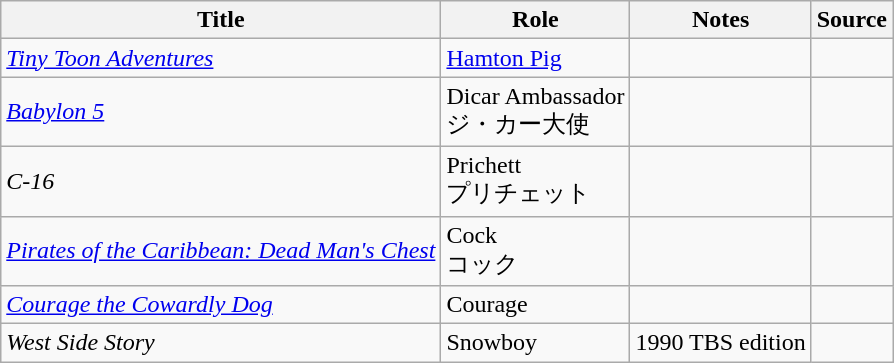<table class="wikitable sortable plainrowheaders">
<tr>
<th>Title</th>
<th>Role</th>
<th class="unsortable">Notes</th>
<th class="unsortable">Source</th>
</tr>
<tr>
<td><em><a href='#'>Tiny Toon Adventures</a></em></td>
<td><a href='#'>Hamton Pig</a></td>
<td></td>
<td></td>
</tr>
<tr>
<td><em><a href='#'>Babylon 5</a></em></td>
<td>Dicar Ambassador<br>ジ・カー大使</td>
<td></td>
<td></td>
</tr>
<tr>
<td><em>C-16</em></td>
<td>Prichett<br>プリチェット</td>
<td></td>
<td></td>
</tr>
<tr>
<td><em><a href='#'>Pirates of the Caribbean: Dead Man's Chest</a></em></td>
<td>Cock<br>コック</td>
<td></td>
<td></td>
</tr>
<tr>
<td><em><a href='#'>Courage the Cowardly Dog</a></em></td>
<td>Courage</td>
<td></td>
<td></td>
</tr>
<tr>
<td><em>West Side Story</em></td>
<td>Snowboy</td>
<td>1990 TBS edition</td>
<td></td>
</tr>
</table>
